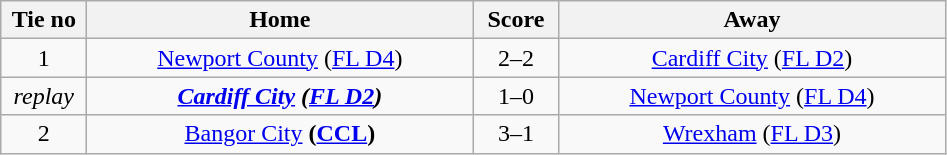<table class="wikitable" style="text-align:center">
<tr>
<th width=50>Tie no</th>
<th width=250>Home</th>
<th width=50>Score</th>
<th width=250>Away</th>
</tr>
<tr>
<td>1</td>
<td><a href='#'>Newport County</a> (<a href='#'>FL D4</a>)</td>
<td>2–2</td>
<td><a href='#'>Cardiff City</a> (<a href='#'>FL D2</a>)</td>
</tr>
<tr>
<td><em>replay</em></td>
<td><strong><em><a href='#'>Cardiff City</a><strong> (<a href='#'>FL D2</a>)<em></td>
<td></em>1–0<em></td>
<td></em><a href='#'>Newport County</a> (<a href='#'>FL D4</a>)<em></td>
</tr>
<tr>
<td>2</td>
<td></strong><a href='#'>Bangor City</a><strong> (<a href='#'>CCL</a>)</td>
<td>3–1</td>
<td><a href='#'>Wrexham</a> (<a href='#'>FL D3</a>)</td>
</tr>
</table>
